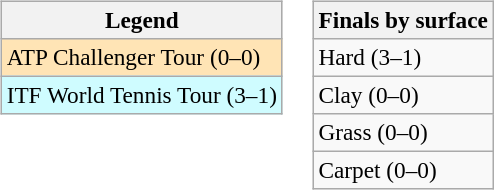<table>
<tr valign=top>
<td><br><table class=wikitable style=font-size:97%>
<tr>
<th>Legend</th>
</tr>
<tr bgcolor=moccasin>
<td>ATP Challenger Tour (0–0)</td>
</tr>
<tr bgcolor=cffcff>
<td>ITF World Tennis Tour (3–1)</td>
</tr>
</table>
</td>
<td><br><table class=wikitable style=font-size:97%>
<tr>
<th>Finals by surface</th>
</tr>
<tr>
<td>Hard (3–1)</td>
</tr>
<tr>
<td>Clay (0–0)</td>
</tr>
<tr>
<td>Grass (0–0)</td>
</tr>
<tr>
<td>Carpet (0–0)</td>
</tr>
</table>
</td>
</tr>
</table>
